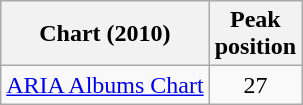<table class="wikitable">
<tr>
<th>Chart (2010)</th>
<th>Peak<br>position</th>
</tr>
<tr>
<td><a href='#'>ARIA Albums Chart</a></td>
<td style="text-align:center;">27</td>
</tr>
</table>
